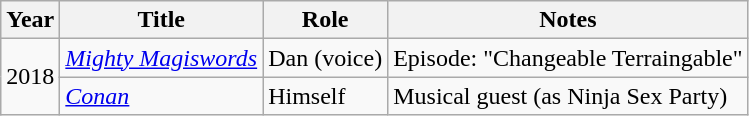<table class="wikitable">
<tr>
<th>Year</th>
<th>Title</th>
<th>Role</th>
<th>Notes</th>
</tr>
<tr>
<td rowspan="2">2018</td>
<td><em><a href='#'>Mighty Magiswords</a></em></td>
<td>Dan (voice)</td>
<td>Episode: "Changeable Terraingable"</td>
</tr>
<tr>
<td><em><a href='#'>Conan</a></em></td>
<td>Himself</td>
<td>Musical guest (as Ninja Sex Party)</td>
</tr>
</table>
